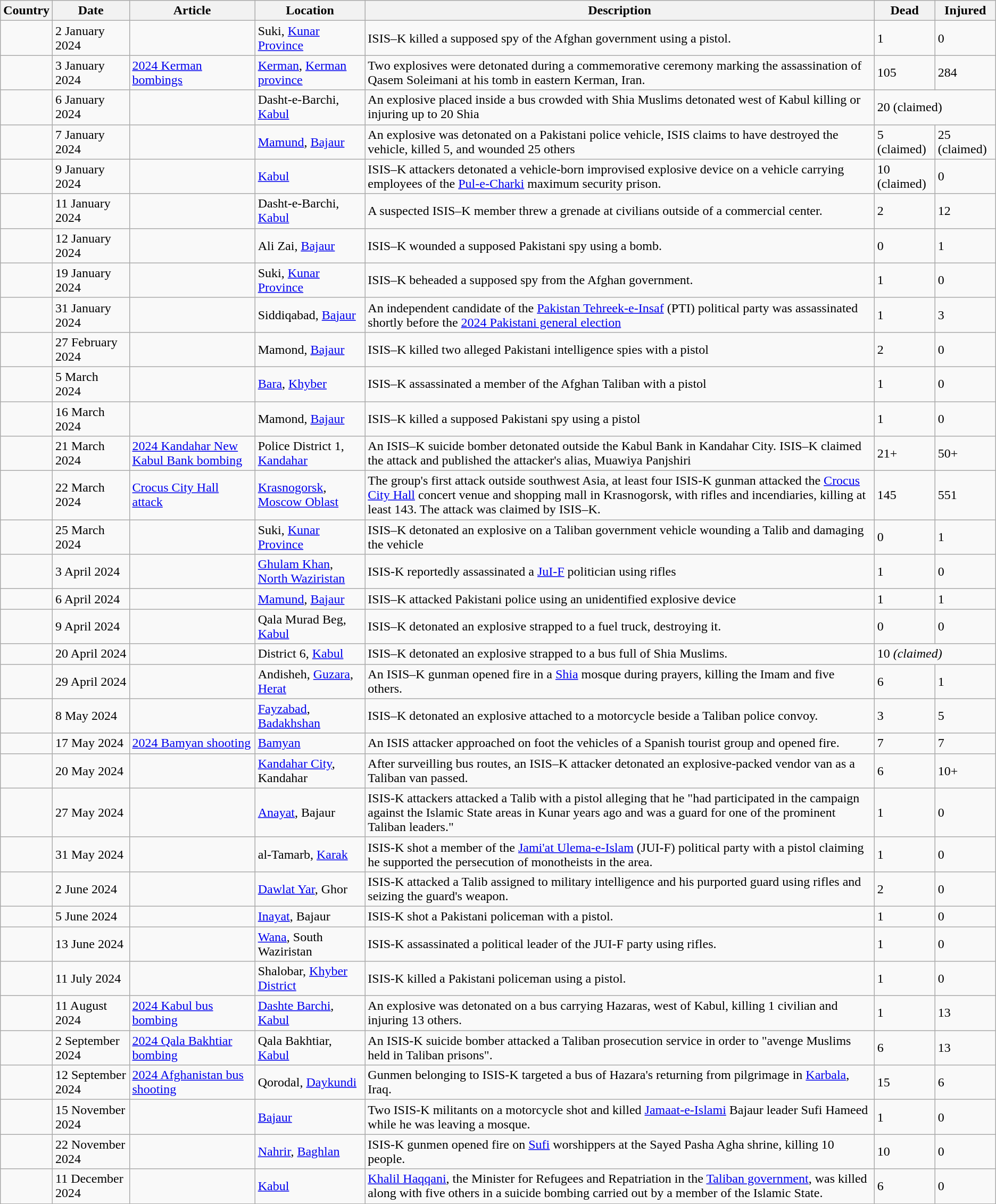<table class="wikitable sortable mw-collapsible">
<tr>
<th>Country</th>
<th>Date</th>
<th>Article</th>
<th>Location</th>
<th class="unsortable">Description</th>
<th data-sort-type="number">Dead</th>
<th data-sort-type="number">Injured</th>
</tr>
<tr>
<td></td>
<td>2 January 2024</td>
<td></td>
<td>Suki, <a href='#'>Kunar Province</a></td>
<td>ISIS–K killed a supposed spy of the Afghan government using a pistol.</td>
<td>1</td>
<td>0</td>
</tr>
<tr>
<td></td>
<td>3 January 2024</td>
<td><a href='#'>2024 Kerman bombings</a></td>
<td><a href='#'>Kerman</a>, <a href='#'>Kerman province</a></td>
<td>Two explosives were detonated during a commemorative ceremony marking the assassination of Qasem Soleimani at his tomb in eastern Kerman, Iran.</td>
<td>105</td>
<td>284</td>
</tr>
<tr>
<td></td>
<td>6 January 2024</td>
<td></td>
<td>Dasht-e-Barchi, <a href='#'>Kabul</a></td>
<td>An explosive placed inside a bus crowded with Shia Muslims detonated west of Kabul killing or injuring up to 20 Shia</td>
<td colspan="2">20 (claimed)</td>
</tr>
<tr>
<td></td>
<td>7 January 2024</td>
<td></td>
<td><a href='#'>Mamund</a>, <a href='#'>Bajaur</a></td>
<td>An explosive was detonated on a Pakistani police vehicle, ISIS claims to have destroyed the vehicle, killed 5, and wounded 25 others</td>
<td>5 (claimed)</td>
<td>25 (claimed)</td>
</tr>
<tr>
<td></td>
<td>9 January 2024</td>
<td></td>
<td><a href='#'>Kabul</a></td>
<td>ISIS–K attackers detonated a vehicle-born improvised explosive device on a vehicle carrying employees of the <a href='#'>Pul-e-Charki</a> maximum security prison.</td>
<td>10 (claimed)</td>
<td>0</td>
</tr>
<tr>
<td></td>
<td>11 January 2024</td>
<td></td>
<td>Dasht-e-Barchi, <a href='#'>Kabul</a></td>
<td>A suspected ISIS–K member threw a grenade at civilians outside of a commercial center.</td>
<td>2</td>
<td>12</td>
</tr>
<tr>
<td></td>
<td>12 January 2024</td>
<td></td>
<td>Ali Zai, <a href='#'>Bajaur</a></td>
<td>ISIS–K wounded a supposed Pakistani spy using a bomb.</td>
<td>0</td>
<td>1</td>
</tr>
<tr>
<td></td>
<td>19 January 2024</td>
<td></td>
<td>Suki, <a href='#'>Kunar Province</a></td>
<td>ISIS–K beheaded a supposed spy from the Afghan government.</td>
<td>1</td>
<td>0</td>
</tr>
<tr>
<td></td>
<td>31 January 2024</td>
<td></td>
<td>Siddiqabad, <a href='#'>Bajaur</a></td>
<td>An independent candidate of the <a href='#'>Pakistan Tehreek-e-Insaf</a> (PTI) political party was assassinated shortly before the <a href='#'>2024 Pakistani general election</a></td>
<td>1</td>
<td>3</td>
</tr>
<tr>
<td></td>
<td>27 February 2024</td>
<td></td>
<td>Mamond, <a href='#'>Bajaur</a></td>
<td>ISIS–K killed two alleged Pakistani intelligence spies with a pistol</td>
<td>2</td>
<td>0</td>
</tr>
<tr>
<td></td>
<td>5 March 2024</td>
<td></td>
<td><a href='#'>Bara</a>, <a href='#'>Khyber</a></td>
<td>ISIS–K assassinated a member of the Afghan Taliban with a pistol</td>
<td>1</td>
<td>0</td>
</tr>
<tr>
<td></td>
<td>16 March 2024</td>
<td></td>
<td>Mamond, <a href='#'>Bajaur</a></td>
<td>ISIS–K killed a supposed Pakistani spy using a pistol</td>
<td>1</td>
<td>0</td>
</tr>
<tr>
<td></td>
<td>21 March 2024</td>
<td><a href='#'>2024 Kandahar New Kabul Bank bombing</a></td>
<td>Police District 1, <a href='#'>Kandahar</a></td>
<td>An ISIS–K suicide bomber detonated outside the Kabul Bank in Kandahar City. ISIS–K claimed the attack and published the attacker's alias, Muawiya Panjshiri</td>
<td>21+</td>
<td>50+</td>
</tr>
<tr>
<td></td>
<td>22 March 2024</td>
<td><a href='#'>Crocus City Hall attack</a></td>
<td><a href='#'>Krasnogorsk</a>, <a href='#'>Moscow Oblast</a></td>
<td>The group's first attack outside southwest Asia, at least four ISIS-K gunman attacked the <a href='#'>Crocus City Hall</a> concert venue and shopping mall in Krasnogorsk, with rifles and incendiaries, killing at least 143. The attack was claimed by ISIS–K.</td>
<td>145</td>
<td>551</td>
</tr>
<tr>
<td></td>
<td>25 March 2024</td>
<td></td>
<td>Suki, <a href='#'>Kunar Province</a></td>
<td>ISIS–K detonated an explosive on a Taliban government vehicle wounding a Talib and damaging the vehicle</td>
<td>0</td>
<td>1</td>
</tr>
<tr>
<td></td>
<td>3 April 2024</td>
<td></td>
<td><a href='#'>Ghulam Khan</a>, <a href='#'>North Waziristan</a></td>
<td>ISIS-K reportedly assassinated a <a href='#'>JuI-F</a> politician using rifles</td>
<td>1</td>
<td>0</td>
</tr>
<tr>
<td></td>
<td>6 April 2024</td>
<td></td>
<td><a href='#'>Mamund</a>, <a href='#'>Bajaur</a></td>
<td>ISIS–K attacked Pakistani police using an unidentified explosive device</td>
<td>1</td>
<td>1</td>
</tr>
<tr>
<td></td>
<td>9 April 2024</td>
<td></td>
<td>Qala Murad Beg, <a href='#'>Kabul</a></td>
<td>ISIS–K detonated an explosive strapped to a fuel truck, destroying it.</td>
<td>0</td>
<td>0</td>
</tr>
<tr>
<td></td>
<td>20 April 2024</td>
<td></td>
<td>District 6, <a href='#'>Kabul</a></td>
<td>ISIS–K detonated an explosive strapped to a bus full of Shia Muslims.</td>
<td colspan="2">10 <em>(claimed)</em></td>
</tr>
<tr>
<td></td>
<td>29 April 2024</td>
<td></td>
<td>Andisheh, <a href='#'>Guzara</a>, <a href='#'>Herat</a></td>
<td>An ISIS–K gunman opened fire in a <a href='#'>Shia</a> mosque during prayers, killing the Imam and five others.</td>
<td>6</td>
<td>1</td>
</tr>
<tr>
<td></td>
<td>8 May 2024</td>
<td></td>
<td><a href='#'>Fayzabad</a>, <a href='#'>Badakhshan</a></td>
<td>ISIS–K detonated an explosive attached to a motorcycle beside a Taliban police convoy.</td>
<td>3</td>
<td>5</td>
</tr>
<tr>
<td></td>
<td>17 May 2024</td>
<td><a href='#'>2024 Bamyan shooting</a></td>
<td><a href='#'>Bamyan</a></td>
<td>An ISIS attacker approached on foot the vehicles of a Spanish tourist group and opened fire.</td>
<td>7</td>
<td>7</td>
</tr>
<tr>
<td></td>
<td>20 May 2024</td>
<td></td>
<td><a href='#'>Kandahar City</a>, Kandahar</td>
<td>After surveilling bus routes, an ISIS–K attacker detonated an explosive-packed vendor van as a Taliban van passed.</td>
<td>6</td>
<td>10+</td>
</tr>
<tr>
<td></td>
<td>27 May 2024</td>
<td></td>
<td><a href='#'>Anayat</a>, Bajaur</td>
<td>ISIS-K attackers attacked a Talib with a pistol alleging that he "had participated in the campaign against the Islamic State areas in Kunar years ago and was a guard for one of the prominent Taliban leaders."</td>
<td>1</td>
<td>0</td>
</tr>
<tr>
<td></td>
<td>31 May 2024</td>
<td></td>
<td>al-Tamarb, <a href='#'>Karak</a></td>
<td>ISIS-K shot a member of the <a href='#'>Jami'at Ulema-e-Islam</a> (JUI-F) political party with a pistol claiming he supported the persecution of monotheists in the area.</td>
<td>1</td>
<td>0</td>
</tr>
<tr>
<td></td>
<td>2 June 2024</td>
<td></td>
<td><a href='#'>Dawlat Yar</a>, Ghor</td>
<td>ISIS-K attacked a Talib assigned to military intelligence and his purported guard using rifles and seizing the guard's weapon.</td>
<td>2</td>
<td>0</td>
</tr>
<tr>
<td></td>
<td>5 June 2024</td>
<td></td>
<td><a href='#'>Inayat</a>, Bajaur</td>
<td>ISIS-K shot a Pakistani policeman with a pistol.</td>
<td>1</td>
<td>0</td>
</tr>
<tr>
<td></td>
<td>13 June 2024</td>
<td></td>
<td><a href='#'>Wana</a>, South Waziristan</td>
<td>ISIS-K assassinated a political leader of the JUI-F party using rifles.</td>
<td>1</td>
<td>0</td>
</tr>
<tr>
<td></td>
<td>11 July 2024</td>
<td></td>
<td>Shalobar, <a href='#'>Khyber District</a></td>
<td>ISIS-K killed a Pakistani policeman using a pistol.</td>
<td>1</td>
<td>0</td>
</tr>
<tr>
<td></td>
<td>11 August 2024</td>
<td><a href='#'>2024 Kabul bus bombing</a></td>
<td><a href='#'>Dashte Barchi</a>, <a href='#'>Kabul</a></td>
<td>An explosive was detonated on a bus carrying Hazaras, west of Kabul, killing 1 civilian and injuring 13 others.</td>
<td>1</td>
<td>13</td>
</tr>
<tr>
<td></td>
<td>2 September 2024</td>
<td><a href='#'>2024 Qala Bakhtiar bombing</a></td>
<td>Qala Bakhtiar, <a href='#'>Kabul</a></td>
<td>An ISIS-K suicide bomber attacked a Taliban prosecution service in order to "avenge Muslims held in Taliban prisons".</td>
<td>6</td>
<td>13</td>
</tr>
<tr>
<td></td>
<td>12 September 2024</td>
<td><a href='#'>2024 Afghanistan bus shooting</a></td>
<td>Qorodal, <a href='#'>Daykundi</a></td>
<td>Gunmen belonging to ISIS-K targeted a bus of Hazara's returning from pilgrimage in <a href='#'>Karbala</a>, Iraq.</td>
<td>15</td>
<td>6</td>
</tr>
<tr>
<td></td>
<td>15 November 2024</td>
<td></td>
<td><a href='#'>Bajaur</a></td>
<td>Two ISIS-K militants on a motorcycle shot and killed <a href='#'>Jamaat-e-Islami</a> Bajaur leader Sufi Hameed while he was leaving a mosque.</td>
<td>1</td>
<td>0</td>
</tr>
<tr>
<td></td>
<td>22 November 2024</td>
<td></td>
<td><a href='#'>Nahrir</a>, <a href='#'>Baghlan</a></td>
<td>ISIS-K gunmen opened fire on <a href='#'>Sufi</a> worshippers at the Sayed Pasha Agha shrine, killing 10 people.</td>
<td>10</td>
<td>0</td>
</tr>
<tr>
<td></td>
<td>11 December 2024</td>
<td></td>
<td><a href='#'>Kabul</a></td>
<td><a href='#'>Khalil Haqqani</a>, the Minister for Refugees and Repatriation in the <a href='#'>Taliban government</a>, was killed along with five others in a suicide bombing carried out by a member of the Islamic State.</td>
<td>6</td>
<td>0</td>
</tr>
</table>
